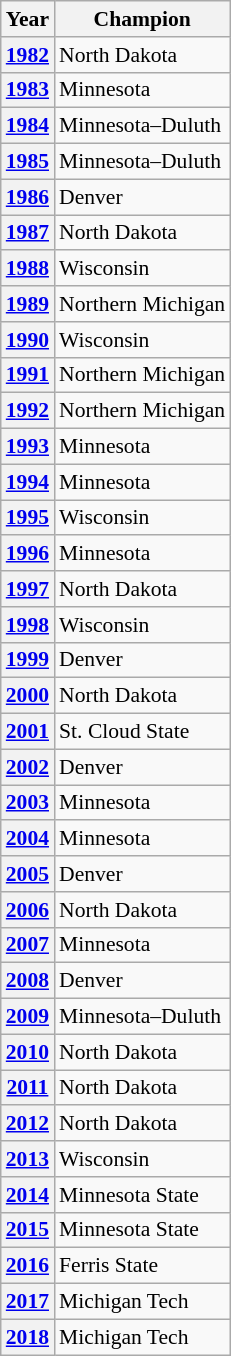<table class="wikitable" style="font-size:90%;">
<tr>
<th>Year</th>
<th>Champion</th>
</tr>
<tr>
<th><a href='#'>1982</a></th>
<td>North Dakota</td>
</tr>
<tr>
<th><a href='#'>1983</a></th>
<td>Minnesota</td>
</tr>
<tr>
<th><a href='#'>1984</a></th>
<td>Minnesota–Duluth</td>
</tr>
<tr>
<th><a href='#'>1985</a></th>
<td>Minnesota–Duluth</td>
</tr>
<tr>
<th><a href='#'>1986</a></th>
<td>Denver</td>
</tr>
<tr>
<th><a href='#'>1987</a></th>
<td>North Dakota</td>
</tr>
<tr>
<th><a href='#'>1988</a></th>
<td>Wisconsin</td>
</tr>
<tr>
<th><a href='#'>1989</a></th>
<td>Northern Michigan</td>
</tr>
<tr>
<th><a href='#'>1990</a></th>
<td>Wisconsin</td>
</tr>
<tr>
<th><a href='#'>1991</a></th>
<td>Northern Michigan</td>
</tr>
<tr>
<th><a href='#'>1992</a></th>
<td>Northern Michigan</td>
</tr>
<tr>
<th><a href='#'>1993</a></th>
<td>Minnesota</td>
</tr>
<tr>
<th><a href='#'>1994</a></th>
<td>Minnesota</td>
</tr>
<tr>
<th><a href='#'>1995</a></th>
<td>Wisconsin</td>
</tr>
<tr>
<th><a href='#'>1996</a></th>
<td>Minnesota</td>
</tr>
<tr>
<th><a href='#'>1997</a></th>
<td>North Dakota</td>
</tr>
<tr>
<th><a href='#'>1998</a></th>
<td>Wisconsin</td>
</tr>
<tr>
<th><a href='#'>1999</a></th>
<td>Denver</td>
</tr>
<tr>
<th><a href='#'>2000</a></th>
<td>North Dakota</td>
</tr>
<tr>
<th><a href='#'>2001</a></th>
<td>St. Cloud State</td>
</tr>
<tr>
<th><a href='#'>2002</a></th>
<td>Denver</td>
</tr>
<tr>
<th><a href='#'>2003</a></th>
<td>Minnesota</td>
</tr>
<tr>
<th><a href='#'>2004</a></th>
<td>Minnesota</td>
</tr>
<tr>
<th><a href='#'>2005</a></th>
<td>Denver</td>
</tr>
<tr>
<th><a href='#'>2006</a></th>
<td>North Dakota</td>
</tr>
<tr>
<th><a href='#'>2007</a></th>
<td>Minnesota</td>
</tr>
<tr>
<th><a href='#'>2008</a></th>
<td>Denver</td>
</tr>
<tr>
<th><a href='#'>2009</a></th>
<td>Minnesota–Duluth</td>
</tr>
<tr>
<th><a href='#'>2010</a></th>
<td>North Dakota</td>
</tr>
<tr>
<th><a href='#'>2011</a></th>
<td>North Dakota</td>
</tr>
<tr>
<th><a href='#'>2012</a></th>
<td>North Dakota</td>
</tr>
<tr>
<th><a href='#'>2013</a></th>
<td>Wisconsin</td>
</tr>
<tr>
<th><a href='#'>2014</a></th>
<td>Minnesota State</td>
</tr>
<tr>
<th><a href='#'>2015</a></th>
<td>Minnesota State</td>
</tr>
<tr>
<th><a href='#'>2016</a></th>
<td>Ferris State</td>
</tr>
<tr>
<th><a href='#'>2017</a></th>
<td>Michigan Tech</td>
</tr>
<tr>
<th><a href='#'>2018</a></th>
<td>Michigan Tech</td>
</tr>
</table>
